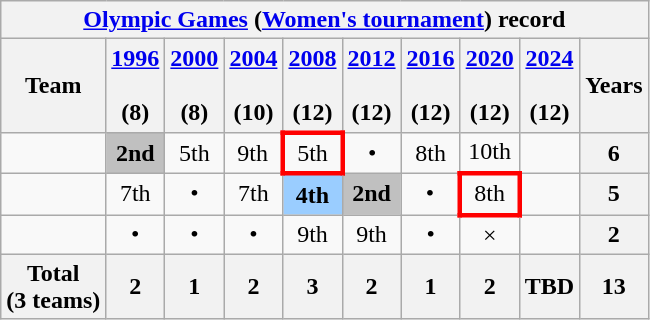<table class="wikitable" style="text-align:center">
<tr>
<th colspan=10><a href='#'>Olympic Games</a> (<a href='#'>Women's tournament</a>) record</th>
</tr>
<tr>
<th>Team</th>
<th><a href='#'>1996</a><br><br>(8)</th>
<th><a href='#'>2000</a><br><br>(8)</th>
<th><a href='#'>2004</a><br><br>(10)</th>
<th><a href='#'>2008</a><br><br>(12)</th>
<th><a href='#'>2012</a><br><br>(12)</th>
<th><a href='#'>2016</a><br><br>(12)</th>
<th><a href='#'>2020</a><br><br>(12)</th>
<th><a href='#'>2024</a><br><br>(12)</th>
<th>Years</th>
</tr>
<tr>
<td align=left></td>
<td style="background:silver;"><strong>2nd </strong></td>
<td>5th</td>
<td>9th</td>
<td style="border: 3px solid red">5th</td>
<td>•</td>
<td>8th</td>
<td>10th</td>
<td></td>
<th>6</th>
</tr>
<tr>
<td align=left></td>
<td>7th</td>
<td>•</td>
<td>7th</td>
<td style="background:#9acdff;"><strong>4th</strong></td>
<td style="background:silver;"><strong>2nd </strong></td>
<td>•</td>
<td style="border: 3px solid red">8th</td>
<td></td>
<th>5</th>
</tr>
<tr>
<td align=left></td>
<td>•</td>
<td>•</td>
<td>•</td>
<td>9th</td>
<td>9th</td>
<td>•</td>
<td>×</td>
<td></td>
<th>2</th>
</tr>
<tr>
<th align=left><strong>Total<br>(3 teams)</strong></th>
<th><strong>2</strong></th>
<th><strong>1</strong></th>
<th><strong>2</strong></th>
<th><strong>3</strong></th>
<th><strong>2</strong></th>
<th><strong>1</strong></th>
<th><strong>2</strong></th>
<th><strong>TBD</strong></th>
<th><strong>13</strong></th>
</tr>
</table>
